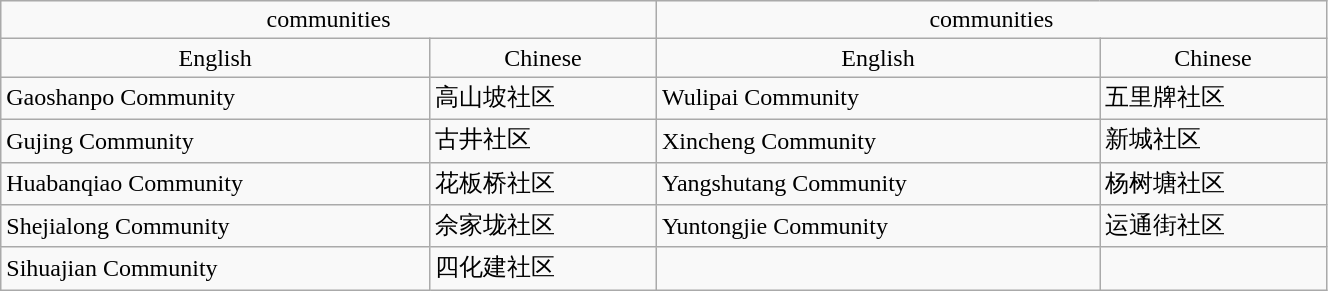<table class="wikitable" width=70%>
<tr align=center>
<td align=center colspan=2>communities</td>
<td align=center colspan=2>communities</td>
</tr>
<tr align=center>
<td>English</td>
<td>Chinese</td>
<td>English</td>
<td>Chinese</td>
</tr>
<tr>
<td>Gaoshanpo Community</td>
<td>高山坡社区</td>
<td>Wulipai Community</td>
<td>五里牌社区</td>
</tr>
<tr>
<td>Gujing Community</td>
<td>古井社区</td>
<td>Xincheng Community</td>
<td>新城社区</td>
</tr>
<tr>
<td>Huabanqiao Community</td>
<td>花板桥社区</td>
<td>Yangshutang Community</td>
<td>杨树塘社区</td>
</tr>
<tr>
<td>Shejialong Community</td>
<td>佘家垅社区</td>
<td>Yuntongjie Community</td>
<td>运通街社区</td>
</tr>
<tr>
<td>Sihuajian Community</td>
<td>四化建社区</td>
<td></td>
<td></td>
</tr>
</table>
